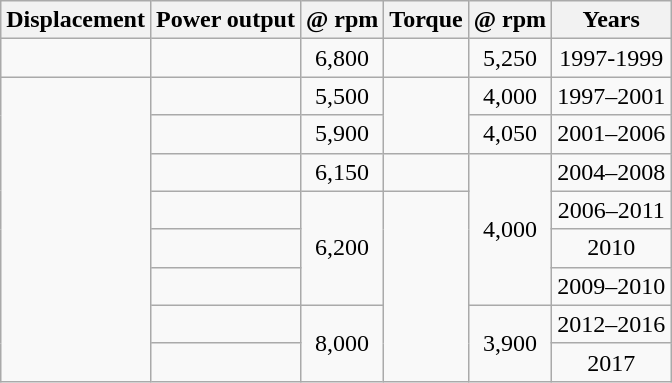<table class="wikitable sortable" style="text-align: center;">
<tr>
<th>Displacement</th>
<th>Power output</th>
<th>@ rpm</th>
<th>Torque</th>
<th>@ rpm</th>
<th>Years</th>
</tr>
<tr>
<td></td>
<td></td>
<td>6,800</td>
<td></td>
<td>5,250</td>
<td>1997-1999</td>
</tr>
<tr>
<td rowspan="8"></td>
<td></td>
<td>5,500</td>
<td rowspan="2"></td>
<td>4,000</td>
<td>1997–2001</td>
</tr>
<tr>
<td></td>
<td>5,900</td>
<td>4,050</td>
<td>2001–2006</td>
</tr>
<tr>
<td></td>
<td>6,150</td>
<td></td>
<td rowspan="4">4,000</td>
<td>2004–2008</td>
</tr>
<tr>
<td></td>
<td rowspan="3">6,200</td>
<td rowspan="5"></td>
<td>2006–2011</td>
</tr>
<tr>
<td></td>
<td>2010</td>
</tr>
<tr>
<td></td>
<td>2009–2010</td>
</tr>
<tr>
<td></td>
<td rowspan="2">8,000</td>
<td rowspan="2">3,900</td>
<td>2012–2016</td>
</tr>
<tr>
<td></td>
<td>2017</td>
</tr>
</table>
